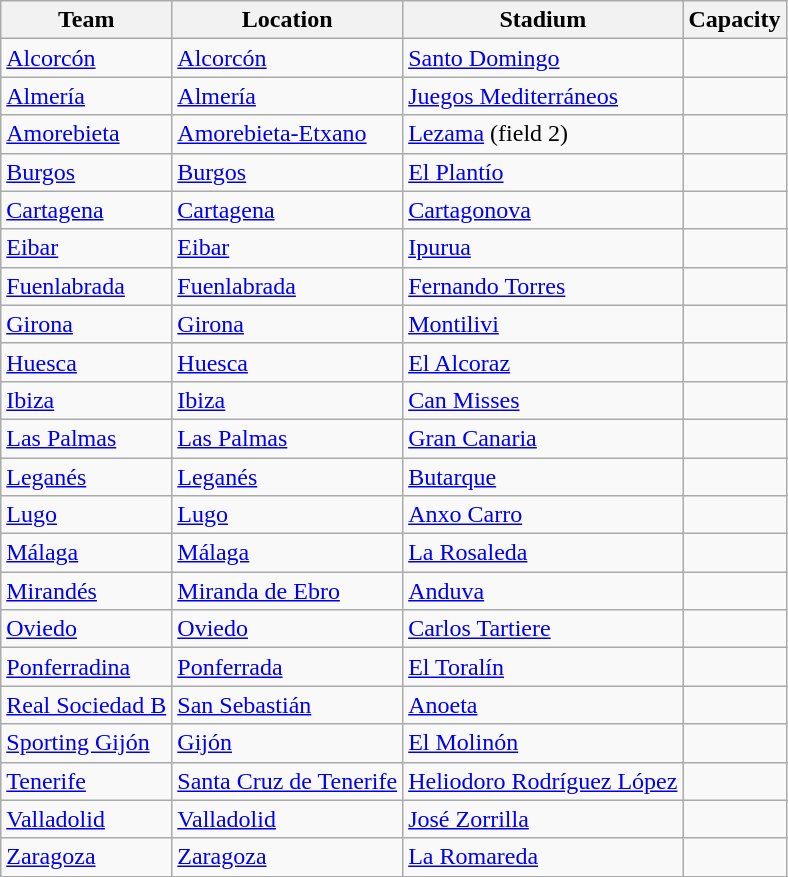<table class="wikitable sortable" style="text-align: left;">
<tr>
<th>Team</th>
<th>Location</th>
<th>Stadium</th>
<th>Capacity</th>
</tr>
<tr>
<td><a href='#'>Alcorcón</a></td>
<td><a href='#'>Alcorcón</a></td>
<td><a href='#'>Santo Domingo</a></td>
<td align="center"></td>
</tr>
<tr>
<td><a href='#'>Almería</a></td>
<td><a href='#'>Almería</a></td>
<td><a href='#'>Juegos Mediterráneos</a></td>
<td align="center"></td>
</tr>
<tr>
<td><a href='#'>Amorebieta</a></td>
<td><a href='#'>Amorebieta-Etxano</a></td>
<td><a href='#'>Lezama</a> (field 2)</td>
<td align="center"></td>
</tr>
<tr>
<td><a href='#'>Burgos</a></td>
<td><a href='#'>Burgos</a></td>
<td><a href='#'>El Plantío</a></td>
<td align="center"></td>
</tr>
<tr>
<td><a href='#'>Cartagena</a></td>
<td><a href='#'>Cartagena</a></td>
<td><a href='#'>Cartagonova</a></td>
<td align="center"></td>
</tr>
<tr>
<td><a href='#'>Eibar</a></td>
<td><a href='#'>Eibar</a></td>
<td><a href='#'>Ipurua</a></td>
<td align="center"></td>
</tr>
<tr>
<td><a href='#'>Fuenlabrada</a></td>
<td><a href='#'>Fuenlabrada</a></td>
<td><a href='#'>Fernando Torres</a></td>
<td align=center></td>
</tr>
<tr>
<td><a href='#'>Girona</a></td>
<td><a href='#'>Girona</a></td>
<td><a href='#'>Montilivi</a></td>
<td align="center"></td>
</tr>
<tr>
<td><a href='#'>Huesca</a></td>
<td><a href='#'>Huesca</a></td>
<td><a href='#'>El Alcoraz</a></td>
<td align="center"></td>
</tr>
<tr>
<td><a href='#'>Ibiza</a></td>
<td><a href='#'>Ibiza</a></td>
<td><a href='#'>Can Misses</a></td>
<td align="center"></td>
</tr>
<tr>
<td><a href='#'>Las Palmas</a></td>
<td><a href='#'>Las Palmas</a></td>
<td><a href='#'>Gran Canaria</a></td>
<td align="center"></td>
</tr>
<tr>
<td><a href='#'>Leganés</a></td>
<td><a href='#'>Leganés</a></td>
<td><a href='#'>Butarque</a></td>
<td align="center"></td>
</tr>
<tr>
<td><a href='#'>Lugo</a></td>
<td><a href='#'>Lugo</a></td>
<td><a href='#'>Anxo Carro</a></td>
<td align="center"></td>
</tr>
<tr>
<td><a href='#'>Málaga</a></td>
<td><a href='#'>Málaga</a></td>
<td><a href='#'>La Rosaleda</a></td>
<td align="center"></td>
</tr>
<tr>
<td><a href='#'>Mirandés</a></td>
<td><a href='#'>Miranda de Ebro</a></td>
<td><a href='#'>Anduva</a></td>
<td align="center"></td>
</tr>
<tr>
<td><a href='#'>Oviedo</a></td>
<td><a href='#'>Oviedo</a></td>
<td><a href='#'>Carlos Tartiere</a></td>
<td align="center"></td>
</tr>
<tr>
<td><a href='#'>Ponferradina</a></td>
<td><a href='#'>Ponferrada</a></td>
<td><a href='#'>El Toralín</a></td>
<td align="center"></td>
</tr>
<tr>
<td><a href='#'>Real Sociedad B</a></td>
<td><a href='#'>San Sebastián</a></td>
<td><a href='#'>Anoeta</a></td>
<td align="center"></td>
</tr>
<tr>
<td><a href='#'>Sporting Gijón</a></td>
<td><a href='#'>Gijón</a></td>
<td><a href='#'>El Molinón</a></td>
<td align="center"></td>
</tr>
<tr>
<td><a href='#'>Tenerife</a></td>
<td><a href='#'>Santa Cruz de Tenerife</a></td>
<td><a href='#'>Heliodoro Rodríguez López</a></td>
<td align="center"></td>
</tr>
<tr>
<td><a href='#'>Valladolid</a></td>
<td><a href='#'>Valladolid</a></td>
<td><a href='#'>José Zorrilla</a></td>
<td align="center"></td>
</tr>
<tr>
<td><a href='#'>Zaragoza</a></td>
<td><a href='#'>Zaragoza</a></td>
<td><a href='#'>La Romareda</a></td>
<td align="center"></td>
</tr>
<tr>
</tr>
</table>
